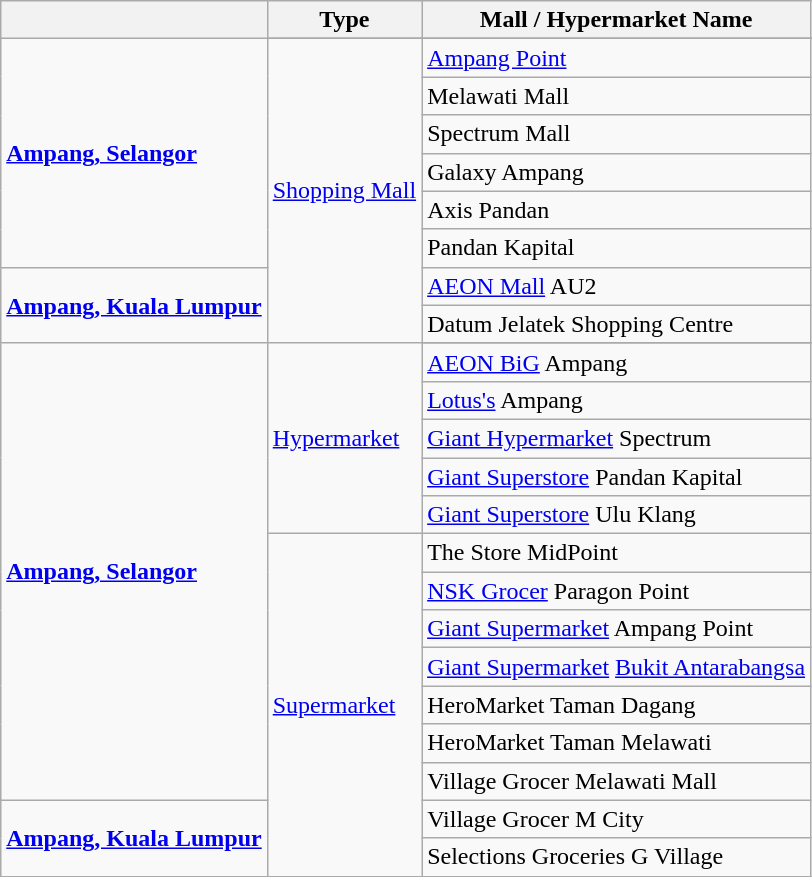<table class="wikitable">
<tr>
<th></th>
<th>Type</th>
<th>Mall / Hypermarket Name</th>
</tr>
<tr>
<td rowspan="7"><strong><a href='#'>Ampang, Selangor</a></strong></td>
</tr>
<tr>
<td rowspan="8"><a href='#'>Shopping Mall</a></td>
<td><a href='#'>Ampang Point</a></td>
</tr>
<tr>
<td>Melawati Mall</td>
</tr>
<tr>
<td>Spectrum Mall</td>
</tr>
<tr>
<td>Galaxy Ampang</td>
</tr>
<tr>
<td>Axis Pandan</td>
</tr>
<tr>
<td>Pandan Kapital</td>
</tr>
<tr>
<td rowspan="2"><strong><a href='#'>Ampang, Kuala Lumpur</a></strong></td>
<td><a href='#'>AEON Mall</a> AU2</td>
</tr>
<tr>
<td>Datum Jelatek Shopping Centre</td>
</tr>
<tr>
<td rowspan="13"><strong><a href='#'>Ampang, Selangor</a></strong></td>
<td rowspan="6"><a href='#'>Hypermarket</a></td>
</tr>
<tr>
<td><a href='#'>AEON BiG</a> Ampang</td>
</tr>
<tr>
<td><a href='#'>Lotus's</a> Ampang</td>
</tr>
<tr>
<td><a href='#'>Giant Hypermarket</a> Spectrum</td>
</tr>
<tr>
<td><a href='#'>Giant Superstore</a> Pandan Kapital</td>
</tr>
<tr>
<td><a href='#'>Giant Superstore</a> Ulu Klang</td>
</tr>
<tr>
<td rowspan="9"><a href='#'>Supermarket</a></td>
<td>The Store MidPoint</td>
</tr>
<tr>
<td><a href='#'>NSK Grocer</a> Paragon Point</td>
</tr>
<tr>
<td><a href='#'>Giant Supermarket</a> Ampang Point</td>
</tr>
<tr>
<td><a href='#'>Giant Supermarket</a> <a href='#'>Bukit Antarabangsa</a></td>
</tr>
<tr>
<td>HeroMarket Taman Dagang</td>
</tr>
<tr>
<td>HeroMarket Taman Melawati</td>
</tr>
<tr>
<td>Village Grocer Melawati Mall</td>
</tr>
<tr>
<td rowspan="2"><strong><a href='#'>Ampang, Kuala Lumpur</a></strong></td>
<td>Village Grocer M City</td>
</tr>
<tr>
<td>Selections Groceries G Village</td>
</tr>
<tr>
</tr>
</table>
